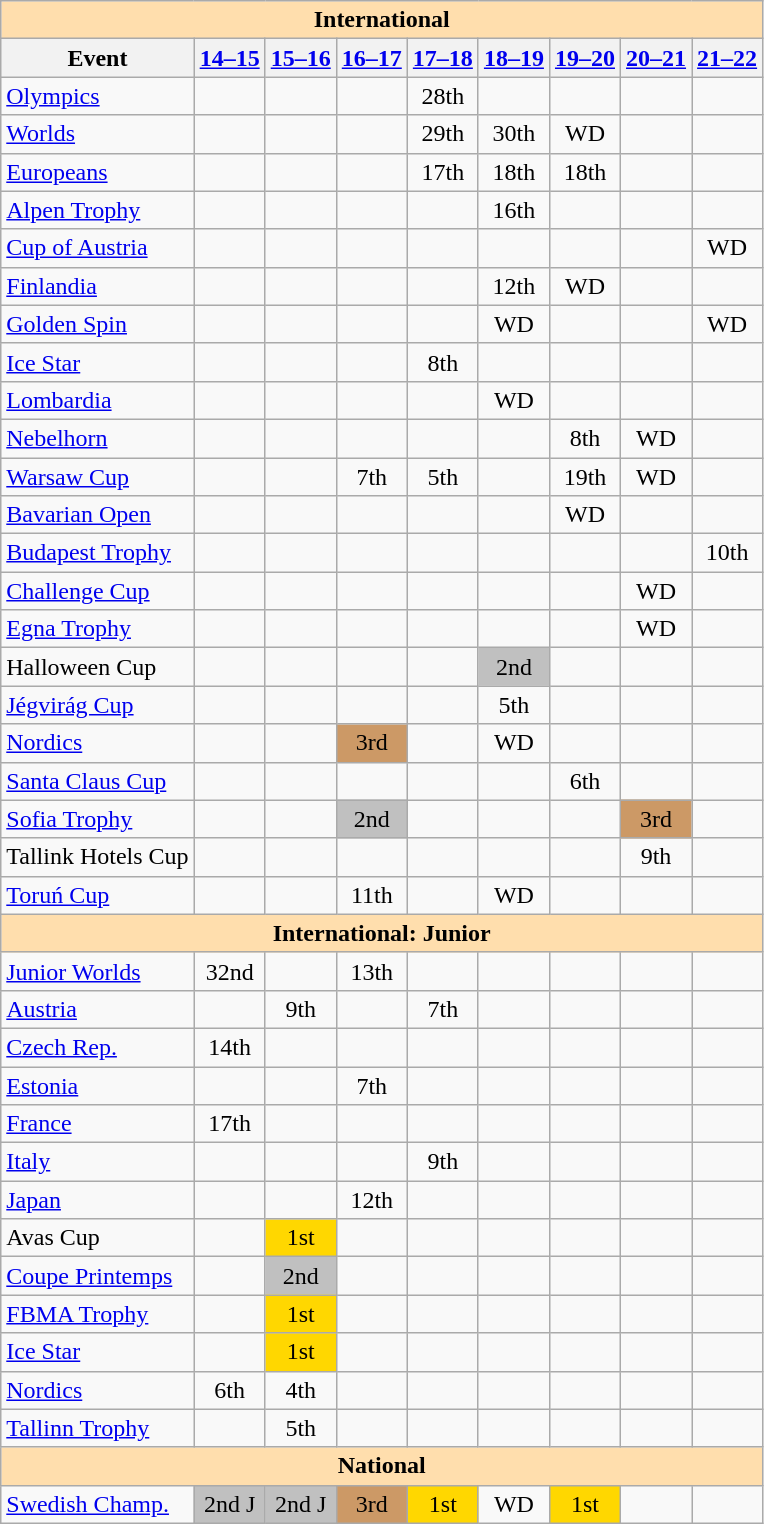<table class="wikitable" style="text-align:center">
<tr>
<th colspan="9" style="background-color: #ffdead; " align="center">International</th>
</tr>
<tr>
<th>Event</th>
<th><a href='#'>14–15</a></th>
<th><a href='#'>15–16</a></th>
<th><a href='#'>16–17</a></th>
<th><a href='#'>17–18</a></th>
<th><a href='#'>18–19</a></th>
<th><a href='#'>19–20</a></th>
<th><a href='#'>20–21</a></th>
<th><a href='#'>21–22</a></th>
</tr>
<tr>
<td align=left><a href='#'>Olympics</a></td>
<td></td>
<td></td>
<td></td>
<td>28th</td>
<td></td>
<td></td>
<td></td>
<td></td>
</tr>
<tr>
<td align=left><a href='#'>Worlds</a></td>
<td></td>
<td></td>
<td></td>
<td>29th</td>
<td>30th</td>
<td>WD</td>
<td></td>
<td></td>
</tr>
<tr>
<td align=left><a href='#'>Europeans</a></td>
<td></td>
<td></td>
<td></td>
<td>17th</td>
<td>18th</td>
<td>18th</td>
<td></td>
<td></td>
</tr>
<tr>
<td align=left> <a href='#'>Alpen Trophy</a></td>
<td></td>
<td></td>
<td></td>
<td></td>
<td>16th</td>
<td></td>
<td></td>
<td></td>
</tr>
<tr>
<td align=left> <a href='#'>Cup of Austria</a></td>
<td></td>
<td></td>
<td></td>
<td></td>
<td></td>
<td></td>
<td></td>
<td>WD</td>
</tr>
<tr>
<td align=left> <a href='#'>Finlandia</a></td>
<td></td>
<td></td>
<td></td>
<td></td>
<td>12th</td>
<td>WD</td>
<td></td>
<td></td>
</tr>
<tr>
<td align=left> <a href='#'>Golden Spin</a></td>
<td></td>
<td></td>
<td></td>
<td></td>
<td>WD</td>
<td></td>
<td></td>
<td>WD</td>
</tr>
<tr>
<td align=left> <a href='#'>Ice Star</a></td>
<td></td>
<td></td>
<td></td>
<td>8th</td>
<td></td>
<td></td>
<td></td>
<td></td>
</tr>
<tr>
<td align=left> <a href='#'>Lombardia</a></td>
<td></td>
<td></td>
<td></td>
<td></td>
<td>WD</td>
<td></td>
<td></td>
<td></td>
</tr>
<tr>
<td align=left> <a href='#'>Nebelhorn</a></td>
<td></td>
<td></td>
<td></td>
<td></td>
<td></td>
<td>8th</td>
<td>WD</td>
<td></td>
</tr>
<tr>
<td align=left> <a href='#'>Warsaw Cup</a></td>
<td></td>
<td></td>
<td>7th</td>
<td>5th</td>
<td></td>
<td>19th</td>
<td>WD</td>
<td></td>
</tr>
<tr>
<td align=left><a href='#'>Bavarian Open</a></td>
<td></td>
<td></td>
<td></td>
<td></td>
<td></td>
<td>WD</td>
<td></td>
<td></td>
</tr>
<tr>
<td align=left><a href='#'>Budapest Trophy</a></td>
<td></td>
<td></td>
<td></td>
<td></td>
<td></td>
<td></td>
<td></td>
<td>10th</td>
</tr>
<tr>
<td align=left><a href='#'>Challenge Cup</a></td>
<td></td>
<td></td>
<td></td>
<td></td>
<td></td>
<td></td>
<td>WD</td>
<td></td>
</tr>
<tr>
<td align=left><a href='#'>Egna Trophy</a></td>
<td></td>
<td></td>
<td></td>
<td></td>
<td></td>
<td></td>
<td>WD</td>
<td></td>
</tr>
<tr>
<td align=left>Halloween Cup</td>
<td></td>
<td></td>
<td></td>
<td></td>
<td bgcolor=silver>2nd</td>
<td></td>
<td></td>
<td></td>
</tr>
<tr>
<td align=left><a href='#'>Jégvirág Cup</a></td>
<td></td>
<td></td>
<td></td>
<td></td>
<td>5th</td>
<td></td>
<td></td>
<td></td>
</tr>
<tr>
<td align=left><a href='#'>Nordics</a></td>
<td></td>
<td></td>
<td bgcolor=cc9966>3rd</td>
<td></td>
<td>WD</td>
<td></td>
<td></td>
<td></td>
</tr>
<tr>
<td align=left><a href='#'>Santa Claus Cup</a></td>
<td></td>
<td></td>
<td></td>
<td></td>
<td></td>
<td>6th</td>
<td></td>
<td></td>
</tr>
<tr>
<td align=left><a href='#'>Sofia Trophy</a></td>
<td></td>
<td></td>
<td bgcolor=silver>2nd</td>
<td></td>
<td></td>
<td></td>
<td bgcolor=cc9966>3rd</td>
<td></td>
</tr>
<tr>
<td align=left>Tallink Hotels Cup</td>
<td></td>
<td></td>
<td></td>
<td></td>
<td></td>
<td></td>
<td>9th</td>
<td></td>
</tr>
<tr>
<td align=left><a href='#'>Toruń Cup</a></td>
<td></td>
<td></td>
<td>11th</td>
<td></td>
<td>WD</td>
<td></td>
<td></td>
<td></td>
</tr>
<tr>
<th colspan="9" style="background-color: #ffdead; " align="center">International: Junior</th>
</tr>
<tr>
<td align=left><a href='#'>Junior Worlds</a></td>
<td>32nd</td>
<td></td>
<td>13th</td>
<td></td>
<td></td>
<td></td>
<td></td>
<td></td>
</tr>
<tr>
<td align=left> <a href='#'>Austria</a></td>
<td></td>
<td>9th</td>
<td></td>
<td>7th</td>
<td></td>
<td></td>
<td></td>
<td></td>
</tr>
<tr>
<td align=left> <a href='#'>Czech Rep.</a></td>
<td>14th</td>
<td></td>
<td></td>
<td></td>
<td></td>
<td></td>
<td></td>
<td></td>
</tr>
<tr>
<td align=left> <a href='#'>Estonia</a></td>
<td></td>
<td></td>
<td>7th</td>
<td></td>
<td></td>
<td></td>
<td></td>
<td></td>
</tr>
<tr>
<td align=left> <a href='#'>France</a></td>
<td>17th</td>
<td></td>
<td></td>
<td></td>
<td></td>
<td></td>
<td></td>
<td></td>
</tr>
<tr>
<td align=left> <a href='#'>Italy</a></td>
<td></td>
<td></td>
<td></td>
<td>9th</td>
<td></td>
<td></td>
<td></td>
<td></td>
</tr>
<tr>
<td align=left> <a href='#'>Japan</a></td>
<td></td>
<td></td>
<td>12th</td>
<td></td>
<td></td>
<td></td>
<td></td>
<td></td>
</tr>
<tr>
<td align=left>Avas Cup</td>
<td></td>
<td bgcolor=gold>1st</td>
<td></td>
<td></td>
<td></td>
<td></td>
<td></td>
<td></td>
</tr>
<tr>
<td align=left><a href='#'>Coupe Printemps</a></td>
<td></td>
<td bgcolor=silver>2nd</td>
<td></td>
<td></td>
<td></td>
<td></td>
<td></td>
<td></td>
</tr>
<tr>
<td align=left><a href='#'>FBMA Trophy</a></td>
<td></td>
<td bgcolor=gold>1st</td>
<td></td>
<td></td>
<td></td>
<td></td>
<td></td>
<td></td>
</tr>
<tr>
<td align=left><a href='#'>Ice Star</a></td>
<td></td>
<td bgcolor=gold>1st</td>
<td></td>
<td></td>
<td></td>
<td></td>
<td></td>
<td></td>
</tr>
<tr>
<td align=left><a href='#'>Nordics</a></td>
<td>6th</td>
<td>4th</td>
<td></td>
<td></td>
<td></td>
<td></td>
<td></td>
<td></td>
</tr>
<tr>
<td align=left><a href='#'>Tallinn Trophy</a></td>
<td></td>
<td>5th</td>
<td></td>
<td></td>
<td></td>
<td></td>
<td></td>
<td></td>
</tr>
<tr>
<th colspan="9" style="background-color: #ffdead; " align="center">National</th>
</tr>
<tr>
<td align="left"><a href='#'>Swedish Champ.</a></td>
<td bgcolor="silver">2nd J</td>
<td bgcolor="silver">2nd J</td>
<td bgcolor="cc9966">3rd</td>
<td bgcolor="gold">1st</td>
<td>WD</td>
<td bgcolor="gold">1st</td>
<td></td>
<td></td>
</tr>
</table>
